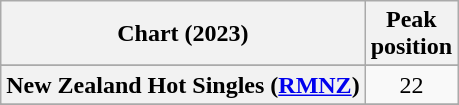<table class="wikitable sortable plainrowheaders" style="text-align:center">
<tr>
<th scope="col">Chart (2023)</th>
<th scope="col">Peak<br>position</th>
</tr>
<tr>
</tr>
<tr>
</tr>
<tr>
<th scope="row">New Zealand Hot Singles (<a href='#'>RMNZ</a>)</th>
<td>22</td>
</tr>
<tr>
</tr>
<tr>
</tr>
<tr>
</tr>
<tr>
</tr>
</table>
